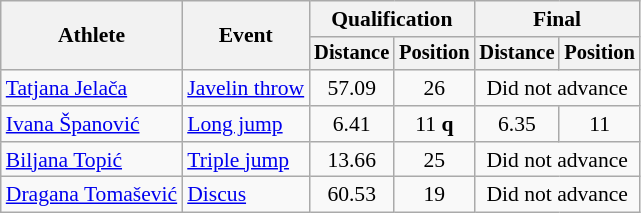<table class=wikitable style="font-size:90%">
<tr>
<th rowspan="2">Athlete</th>
<th rowspan="2">Event</th>
<th colspan="2">Qualification</th>
<th colspan="2">Final</th>
</tr>
<tr style="font-size:95%">
<th>Distance</th>
<th>Position</th>
<th>Distance</th>
<th>Position</th>
</tr>
<tr align=center>
<td align=left><a href='#'>Tatjana Jelača</a></td>
<td align=left><a href='#'>Javelin throw</a></td>
<td>57.09</td>
<td>26</td>
<td colspan=2>Did not advance</td>
</tr>
<tr align=center>
<td align=left><a href='#'>Ivana Španović</a></td>
<td align=left><a href='#'>Long jump</a></td>
<td>6.41</td>
<td>11 <strong>q</strong></td>
<td>6.35</td>
<td>11</td>
</tr>
<tr align=center>
<td align=left><a href='#'>Biljana Topić</a></td>
<td align=left><a href='#'>Triple jump</a></td>
<td>13.66</td>
<td>25</td>
<td colspan=2>Did not advance</td>
</tr>
<tr align=center>
<td align=left><a href='#'>Dragana Tomašević</a></td>
<td align=left><a href='#'>Discus</a></td>
<td>60.53</td>
<td>19</td>
<td colspan=2>Did not advance</td>
</tr>
</table>
